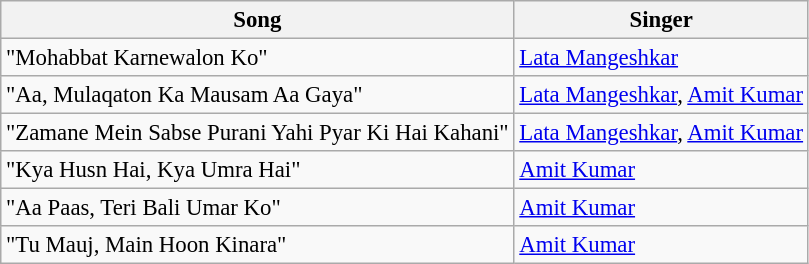<table class="wikitable" style="font-size:95%;">
<tr>
<th>Song</th>
<th>Singer</th>
</tr>
<tr>
<td>"Mohabbat Karnewalon Ko"</td>
<td><a href='#'>Lata Mangeshkar</a></td>
</tr>
<tr>
<td>"Aa, Mulaqaton Ka Mausam Aa Gaya"</td>
<td><a href='#'>Lata Mangeshkar</a>, <a href='#'>Amit Kumar</a></td>
</tr>
<tr>
<td>"Zamane Mein Sabse Purani Yahi Pyar Ki Hai Kahani"</td>
<td><a href='#'>Lata Mangeshkar</a>, <a href='#'>Amit Kumar</a></td>
</tr>
<tr>
<td>"Kya Husn Hai, Kya Umra Hai"</td>
<td><a href='#'>Amit Kumar</a></td>
</tr>
<tr>
<td>"Aa Paas, Teri Bali Umar Ko"</td>
<td><a href='#'>Amit Kumar</a></td>
</tr>
<tr>
<td>"Tu Mauj, Main Hoon Kinara"</td>
<td><a href='#'>Amit Kumar</a></td>
</tr>
</table>
